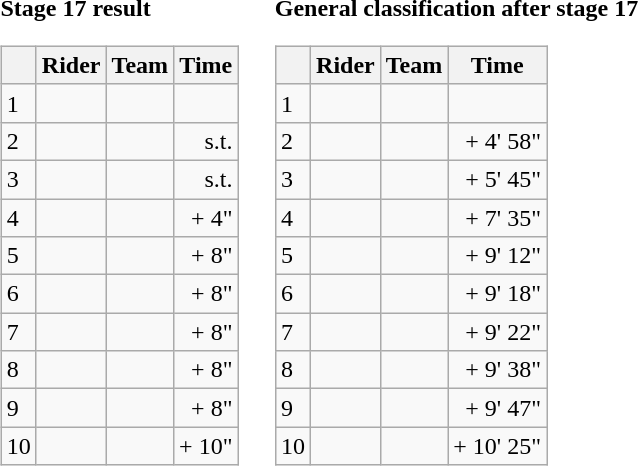<table>
<tr>
<td><strong>Stage 17 result</strong><br><table class="wikitable">
<tr>
<th></th>
<th>Rider</th>
<th>Team</th>
<th>Time</th>
</tr>
<tr>
<td>1</td>
<td></td>
<td></td>
<td align="right"></td>
</tr>
<tr>
<td>2</td>
<td></td>
<td></td>
<td align="right">s.t.</td>
</tr>
<tr>
<td>3</td>
<td></td>
<td></td>
<td align="right">s.t.</td>
</tr>
<tr>
<td>4</td>
<td></td>
<td></td>
<td align="right">+ 4"</td>
</tr>
<tr>
<td>5</td>
<td></td>
<td></td>
<td align="right">+ 8"</td>
</tr>
<tr>
<td>6</td>
<td></td>
<td></td>
<td align="right">+ 8"</td>
</tr>
<tr>
<td>7</td>
<td></td>
<td></td>
<td align="right">+ 8"</td>
</tr>
<tr>
<td>8</td>
<td></td>
<td></td>
<td align="right">+ 8"</td>
</tr>
<tr>
<td>9</td>
<td></td>
<td></td>
<td align="right">+ 8"</td>
</tr>
<tr>
<td>10</td>
<td></td>
<td></td>
<td align="right">+ 10"</td>
</tr>
</table>
</td>
<td></td>
<td><strong>General classification after stage 17</strong><br><table class="wikitable">
<tr>
<th></th>
<th>Rider</th>
<th>Team</th>
<th>Time</th>
</tr>
<tr>
<td>1</td>
<td> </td>
<td></td>
<td align="right"></td>
</tr>
<tr>
<td>2</td>
<td></td>
<td></td>
<td align="right">+ 4' 58"</td>
</tr>
<tr>
<td>3</td>
<td></td>
<td></td>
<td align="right">+ 5' 45"</td>
</tr>
<tr>
<td>4</td>
<td></td>
<td></td>
<td align="right">+ 7' 35"</td>
</tr>
<tr>
<td>5</td>
<td></td>
<td></td>
<td align="right">+ 9' 12"</td>
</tr>
<tr>
<td>6</td>
<td></td>
<td></td>
<td align="right">+ 9' 18"</td>
</tr>
<tr>
<td>7</td>
<td></td>
<td></td>
<td align="right">+ 9' 22"</td>
</tr>
<tr>
<td>8</td>
<td></td>
<td></td>
<td align="right">+ 9' 38"</td>
</tr>
<tr>
<td>9</td>
<td> </td>
<td></td>
<td align="right">+ 9' 47"</td>
</tr>
<tr>
<td>10</td>
<td></td>
<td></td>
<td align="right">+ 10' 25"</td>
</tr>
</table>
</td>
</tr>
</table>
